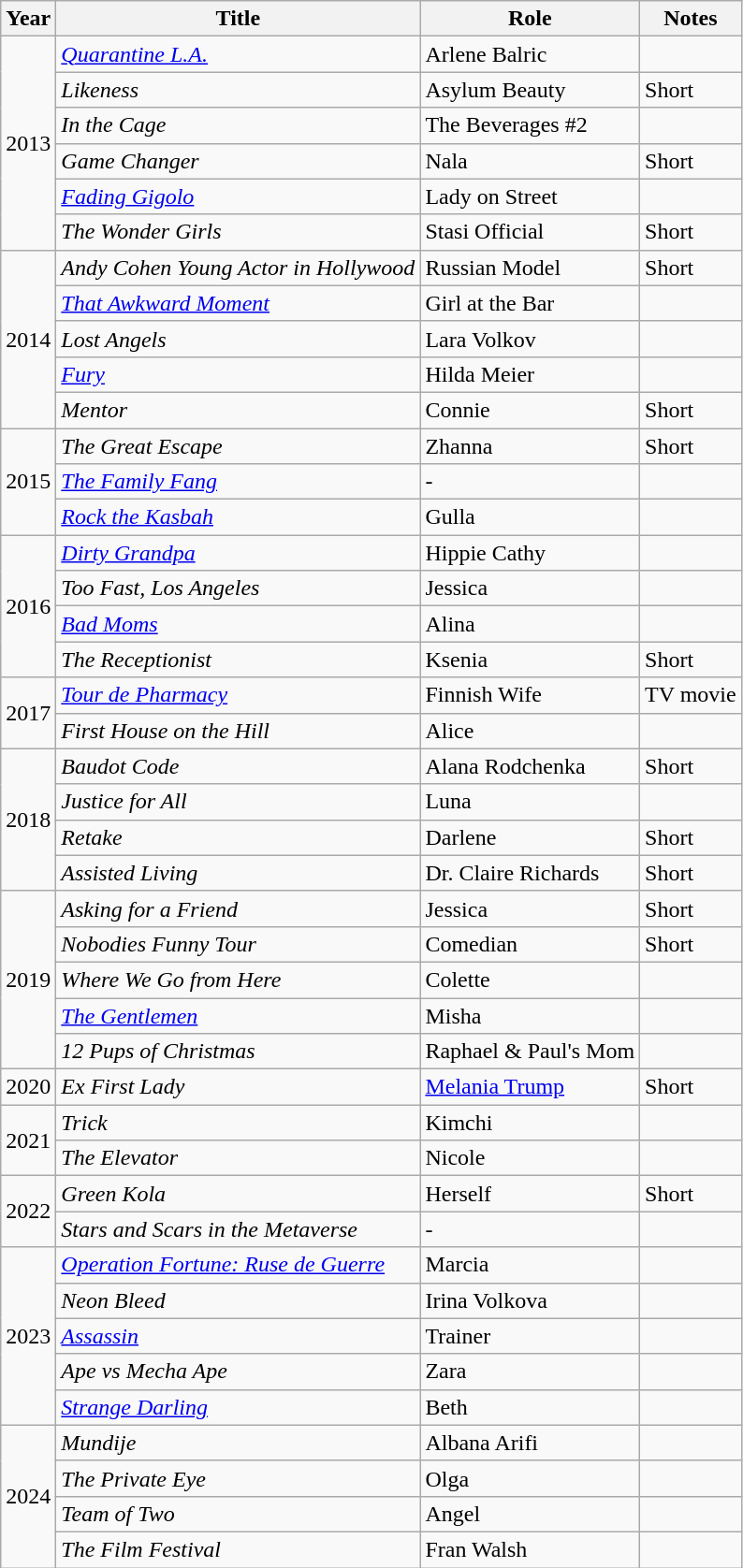<table class="wikitable plainrowheaders sortable" style="margin-right: 0;">
<tr>
<th>Year</th>
<th>Title</th>
<th>Role</th>
<th>Notes</th>
</tr>
<tr>
<td rowspan=6>2013</td>
<td><em><a href='#'>Quarantine L.A.</a></em></td>
<td>Arlene Balric</td>
<td></td>
</tr>
<tr>
<td><em>Likeness</em></td>
<td>Asylum Beauty</td>
<td>Short</td>
</tr>
<tr>
<td><em>In the Cage</em></td>
<td>The Beverages #2</td>
<td></td>
</tr>
<tr>
<td><em>Game Changer</em></td>
<td>Nala</td>
<td>Short</td>
</tr>
<tr>
<td><em><a href='#'>Fading Gigolo</a></em></td>
<td>Lady on Street</td>
<td></td>
</tr>
<tr>
<td><em>The Wonder Girls</em></td>
<td>Stasi Official</td>
<td>Short</td>
</tr>
<tr>
<td rowspan=5>2014</td>
<td><em>Andy Cohen Young Actor in Hollywood</em></td>
<td>Russian Model</td>
<td>Short</td>
</tr>
<tr>
<td><em><a href='#'>That Awkward Moment</a></em></td>
<td>Girl at the Bar</td>
<td></td>
</tr>
<tr>
<td><em>Lost Angels</em></td>
<td>Lara Volkov</td>
<td></td>
</tr>
<tr>
<td><em><a href='#'>Fury</a></em></td>
<td>Hilda Meier</td>
<td></td>
</tr>
<tr>
<td><em>Mentor</em></td>
<td>Connie</td>
<td>Short</td>
</tr>
<tr>
<td rowspan=3>2015</td>
<td><em>The Great Escape</em></td>
<td>Zhanna</td>
<td>Short</td>
</tr>
<tr>
<td><em><a href='#'>The Family Fang</a></em></td>
<td>-</td>
<td></td>
</tr>
<tr>
<td><em><a href='#'>Rock the Kasbah</a></em></td>
<td>Gulla</td>
<td></td>
</tr>
<tr>
<td rowspan=4>2016</td>
<td><em><a href='#'>Dirty Grandpa</a></em></td>
<td>Hippie Cathy</td>
<td></td>
</tr>
<tr>
<td><em>Too Fast, Los Angeles</em></td>
<td>Jessica</td>
<td></td>
</tr>
<tr>
<td><em><a href='#'>Bad Moms</a></em></td>
<td>Alina</td>
<td></td>
</tr>
<tr>
<td><em>The Receptionist</em></td>
<td>Ksenia</td>
<td>Short</td>
</tr>
<tr>
<td rowspan=2>2017</td>
<td><em><a href='#'>Tour de Pharmacy</a></em></td>
<td>Finnish Wife</td>
<td>TV movie</td>
</tr>
<tr>
<td><em>First House on the Hill</em></td>
<td>Alice</td>
<td></td>
</tr>
<tr>
<td rowspan=4>2018</td>
<td><em>Baudot Code</em></td>
<td>Alana Rodchenka</td>
<td>Short</td>
</tr>
<tr>
<td><em>Justice for All</em></td>
<td>Luna</td>
<td></td>
</tr>
<tr>
<td><em>Retake</em></td>
<td>Darlene</td>
<td>Short</td>
</tr>
<tr>
<td><em>Assisted Living</em></td>
<td>Dr. Claire Richards</td>
<td>Short</td>
</tr>
<tr>
<td rowspan=5>2019</td>
<td><em>Asking for a Friend</em></td>
<td>Jessica</td>
<td>Short</td>
</tr>
<tr>
<td><em>Nobodies Funny Tour</em></td>
<td>Comedian</td>
<td>Short</td>
</tr>
<tr>
<td><em>Where We Go from Here</em></td>
<td>Colette</td>
<td></td>
</tr>
<tr>
<td><em><a href='#'>The Gentlemen</a></em></td>
<td>Misha</td>
<td></td>
</tr>
<tr>
<td><em>12 Pups of Christmas</em></td>
<td>Raphael & Paul's Mom</td>
<td></td>
</tr>
<tr>
<td>2020</td>
<td><em>Ex First Lady</em></td>
<td><a href='#'>Melania Trump</a></td>
<td>Short</td>
</tr>
<tr>
<td rowspan=2>2021</td>
<td><em>Trick</em></td>
<td>Kimchi</td>
<td></td>
</tr>
<tr>
<td><em>The Elevator</em></td>
<td>Nicole</td>
<td></td>
</tr>
<tr>
<td rowspan=2>2022</td>
<td><em>Green Kola</em></td>
<td>Herself</td>
<td>Short</td>
</tr>
<tr>
<td><em>Stars and Scars in the Metaverse</em></td>
<td>-</td>
<td></td>
</tr>
<tr>
<td rowspan=5>2023</td>
<td><em><a href='#'>Operation Fortune: Ruse de Guerre</a></em></td>
<td>Marcia</td>
<td></td>
</tr>
<tr>
<td><em>Neon Bleed</em></td>
<td>Irina Volkova</td>
<td></td>
</tr>
<tr>
<td><em><a href='#'>Assassin</a></em></td>
<td>Trainer</td>
<td></td>
</tr>
<tr>
<td><em>Ape vs Mecha Ape</em></td>
<td>Zara</td>
<td></td>
</tr>
<tr>
<td><em><a href='#'>Strange Darling</a></em></td>
<td>Beth</td>
<td></td>
</tr>
<tr>
<td rowspan=4>2024</td>
<td><em>Mundije</em></td>
<td>Albana Arifi</td>
<td></td>
</tr>
<tr>
<td><em>The Private Eye</em></td>
<td>Olga</td>
<td></td>
</tr>
<tr>
<td><em>Team of Two</em></td>
<td>Angel</td>
<td></td>
</tr>
<tr>
<td><em>The Film Festival</em></td>
<td>Fran Walsh</td>
<td></td>
</tr>
</table>
